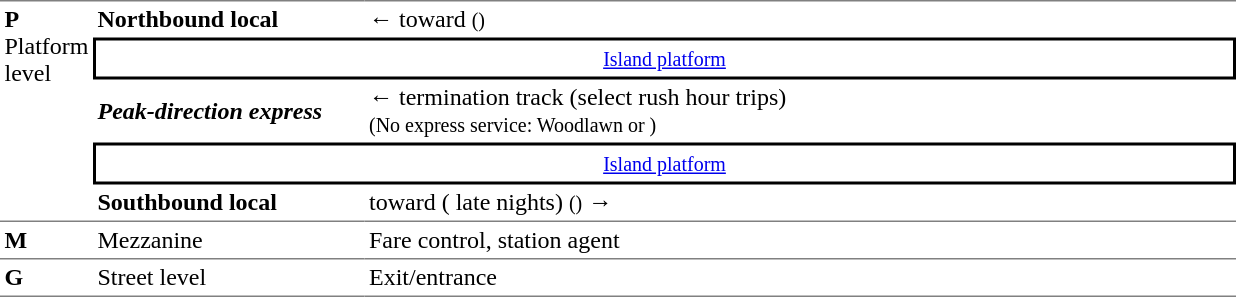<table border=0 cellspacing=0 cellpadding=3>
<tr>
<td style="border-top:solid 1px gray;border-bottom:solid 1px gray;" width=50 rowspan=5 valign=top><strong>P</strong><br>Platform level</td>
<td style="border-bottom:solid 0px gray;border-top:solid 1px gray;" width=175><span><strong>Northbound local</strong></span></td>
<td style="border-bottom:solid 0px gray;border-top:solid 1px gray;" width=575>←  toward  <small>()</small></td>
</tr>
<tr>
<td style="border-top:solid 2px black;border-right:solid 2px black;border-left:solid 2px black;border-bottom:solid 2px black;text-align:center;" colspan=2><small><a href='#'>Island platform</a></small></td>
</tr>
<tr>
<td><strong><em>Peak-direction express</em></strong></td>
<td>←  termination track (select rush hour trips)<br> <small>(No express service: Woodlawn or )</small></td>
</tr>
<tr>
<td style="border-top:solid 2px black;border-right:solid 2px black;border-left:solid 2px black;border-bottom:solid 2px black;text-align:center;" colspan=2><small><a href='#'>Island platform</a></small></td>
</tr>
<tr>
<td style="border-bottom:solid 1px gray;"><span><strong>Southbound local</strong></span></td>
<td style="border-bottom:solid 1px gray;">  toward  ( late nights) <small>()</small> →</td>
</tr>
<tr>
<td style="border-bottom:solid 1px gray;"><strong>M</strong></td>
<td style="border-bottom:solid 1px gray;">Mezzanine</td>
<td style="border-bottom:solid 1px gray;">Fare control, station agent<br></td>
</tr>
<tr>
<td style="border-bottom:solid 1px gray;"><strong>G</strong></td>
<td style="border-bottom:solid 1px gray;">Street level</td>
<td style="border-bottom:solid 1px gray;">Exit/entrance</td>
</tr>
</table>
